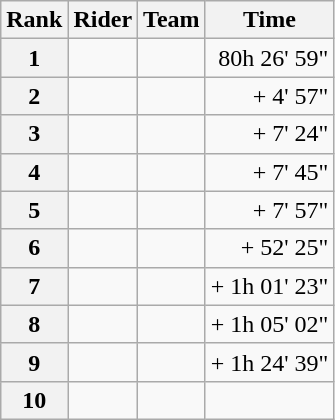<table class="wikitable" style="margin-bottom:0;">
<tr>
<th scope="col">Rank</th>
<th scope="col">Rider</th>
<th scope="col">Team</th>
<th scope="col">Time</th>
</tr>
<tr>
<th scope="row">1</th>
<td> </td>
<td></td>
<td style="text-align:right;">80h 26' 59"</td>
</tr>
<tr>
<th scope="row">2</th>
<td> </td>
<td></td>
<td style="text-align:right;">+ 4' 57"</td>
</tr>
<tr>
<th scope="row">3</th>
<td> </td>
<td></td>
<td style="text-align:right;">+ 7' 24"</td>
</tr>
<tr>
<th scope="row">4</th>
<td></td>
<td></td>
<td style="text-align:right;">+ 7' 45"</td>
</tr>
<tr>
<th scope="row">5</th>
<td></td>
<td></td>
<td style="text-align:right;">+ 7' 57"</td>
</tr>
<tr>
<th scope="row">6</th>
<td></td>
<td></td>
<td style="text-align:right;">+ 52' 25"</td>
</tr>
<tr>
<th scope="row">7</th>
<td></td>
<td></td>
<td style="text-align:right;">+ 1h 01' 23"</td>
</tr>
<tr>
<th scope="row">8</th>
<td></td>
<td></td>
<td style="text-align:right;">+ 1h 05' 02"</td>
</tr>
<tr>
<th scope="row">9</th>
<td></td>
<td></td>
<td style="text-align:right;">+ 1h 24' 39"</td>
</tr>
<tr>
<th scope="row">10</th>
<td></td>
<td></td>
<td style="text-align:right;"></td>
</tr>
</table>
